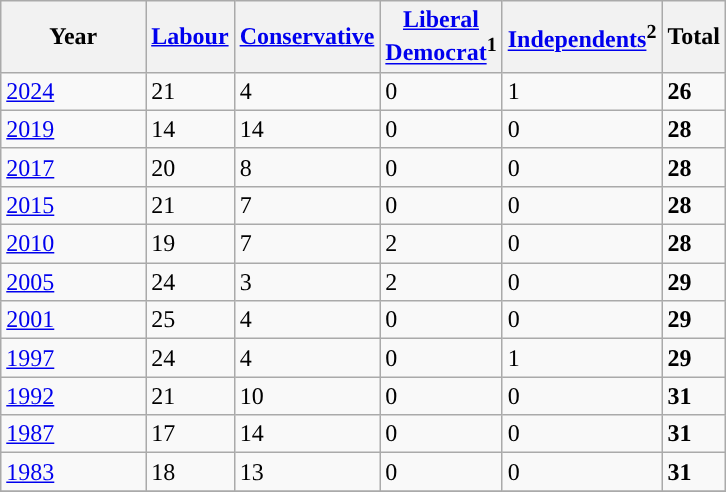<table class="wikitable">
<tr>
<th width=20%>Year</th>
<th><a href='#'>Labour</a></th>
<th><a href='#'>Conservative</a></th>
<th><a href='#'>Liberal</a><br><a href='#'>Democrat</a><sup>1</sup></th>
<th><a href='#'>Independents</a><sup>2</sup></th>
<th><strong>Total</strong></th>
</tr>
<tr>
<td><a href='#'>2024</a></td>
<td>21</td>
<td>4</td>
<td>0</td>
<td>1</td>
<td><strong>26</strong></td>
</tr>
<tr>
<td><a href='#'>2019</a></td>
<td>14</td>
<td>14</td>
<td>0</td>
<td>0</td>
<td><strong>28</strong></td>
</tr>
<tr>
<td><a href='#'>2017</a></td>
<td>20</td>
<td>8</td>
<td>0</td>
<td>0</td>
<td><strong>28</strong></td>
</tr>
<tr>
<td><a href='#'>2015</a></td>
<td>21</td>
<td>7</td>
<td>0</td>
<td>0</td>
<td><strong>28</strong></td>
</tr>
<tr>
<td><a href='#'>2010</a></td>
<td>19</td>
<td>7</td>
<td>2</td>
<td>0</td>
<td><strong>28</strong></td>
</tr>
<tr>
<td><a href='#'>2005</a></td>
<td>24</td>
<td>3</td>
<td>2</td>
<td>0</td>
<td><strong>29</strong></td>
</tr>
<tr>
<td><a href='#'>2001</a></td>
<td>25</td>
<td>4</td>
<td>0</td>
<td>0</td>
<td><strong>29</strong></td>
</tr>
<tr>
<td><a href='#'>1997</a></td>
<td>24</td>
<td>4</td>
<td>0</td>
<td>1</td>
<td><strong>29</strong></td>
</tr>
<tr>
<td><a href='#'>1992</a></td>
<td>21</td>
<td>10</td>
<td>0</td>
<td>0</td>
<td><strong>31</strong></td>
</tr>
<tr>
<td><a href='#'>1987</a></td>
<td>17</td>
<td>14</td>
<td>0</td>
<td>0</td>
<td><strong>31</strong></td>
</tr>
<tr>
<td><a href='#'>1983</a></td>
<td>18</td>
<td>13</td>
<td>0</td>
<td>0</td>
<td><strong>31</strong></td>
</tr>
<tr>
</tr>
</table>
